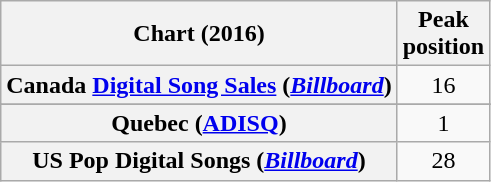<table class="wikitable sortable plainrowheaders" style="text-align:center">
<tr>
<th scope="col">Chart (2016)</th>
<th scope="col">Peak<br> position</th>
</tr>
<tr>
<th scope="row">Canada <a href='#'>Digital Song Sales</a> (<a href='#'><em>Billboard</em></a>)</th>
<td>16</td>
</tr>
<tr>
</tr>
<tr>
<th scope="row">Quebec (<a href='#'>ADISQ</a>)</th>
<td>1</td>
</tr>
<tr>
<th scope="row">US Pop Digital Songs (<em><a href='#'>Billboard</a></em>)</th>
<td>28</td>
</tr>
</table>
